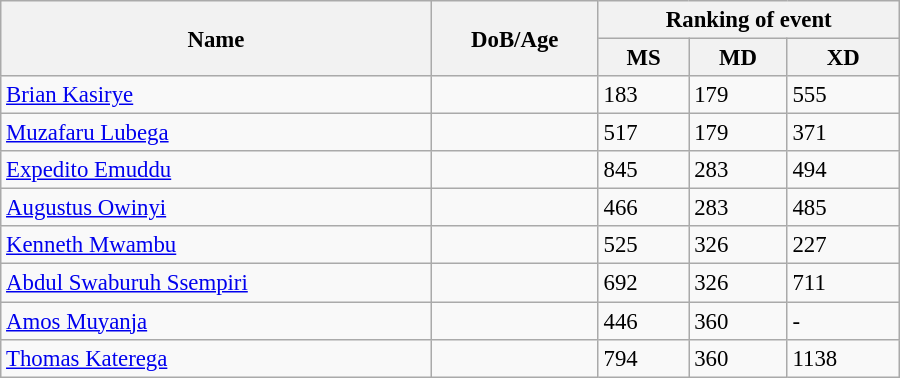<table class="wikitable" style="width:600px; font-size:95%;">
<tr>
<th rowspan="2" align="left">Name</th>
<th rowspan="2" align="left">DoB/Age</th>
<th colspan="3" align="center">Ranking of event</th>
</tr>
<tr>
<th align="center">MS</th>
<th>MD</th>
<th align="center">XD</th>
</tr>
<tr>
<td><a href='#'>Brian Kasirye</a></td>
<td></td>
<td>183</td>
<td>179</td>
<td>555</td>
</tr>
<tr>
<td><a href='#'>Muzafaru Lubega</a></td>
<td></td>
<td>517</td>
<td>179</td>
<td>371</td>
</tr>
<tr>
<td><a href='#'>Expedito Emuddu</a></td>
<td></td>
<td>845</td>
<td>283</td>
<td>494</td>
</tr>
<tr>
<td><a href='#'>Augustus Owinyi</a></td>
<td></td>
<td>466</td>
<td>283</td>
<td>485</td>
</tr>
<tr>
<td><a href='#'>Kenneth Mwambu</a></td>
<td></td>
<td>525</td>
<td>326</td>
<td>227</td>
</tr>
<tr>
<td><a href='#'>Abdul Swaburuh Ssempiri</a></td>
<td></td>
<td>692</td>
<td>326</td>
<td>711</td>
</tr>
<tr>
<td><a href='#'>Amos Muyanja</a></td>
<td></td>
<td>446</td>
<td>360</td>
<td>-</td>
</tr>
<tr>
<td><a href='#'>Thomas Katerega</a></td>
<td></td>
<td>794</td>
<td>360</td>
<td>1138</td>
</tr>
</table>
